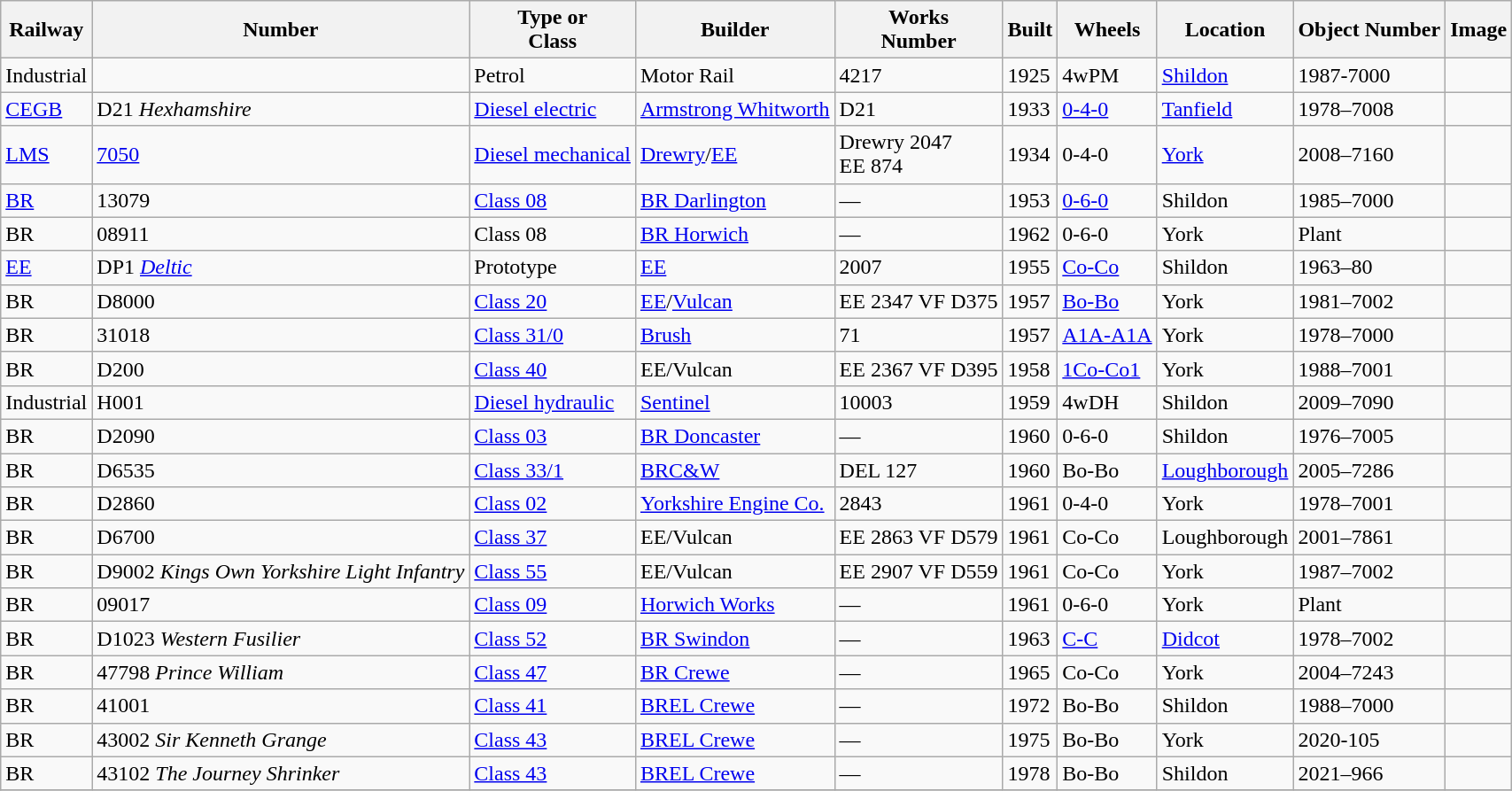<table class="wikitable sortable">
<tr>
<th>Railway</th>
<th>Number</th>
<th>Type or <br>Class</th>
<th>Builder</th>
<th>Works<br>Number</th>
<th>Built</th>
<th>Wheels</th>
<th>Location</th>
<th>Object Number</th>
<th>Image</th>
</tr>
<tr>
<td>Industrial</td>
<td></td>
<td>Petrol</td>
<td>Motor Rail</td>
<td>4217</td>
<td>1925</td>
<td>4wPM</td>
<td><a href='#'>Shildon</a></td>
<td>1987-7000</td>
<td></td>
</tr>
<tr>
<td><a href='#'>CEGB</a></td>
<td>D21 <em>Hexhamshire</em></td>
<td><a href='#'>Diesel electric</a></td>
<td><a href='#'>Armstrong Whitworth</a></td>
<td>D21</td>
<td>1933</td>
<td><a href='#'>0-4-0</a></td>
<td><a href='#'>Tanfield</a></td>
<td>1978–7008</td>
<td></td>
</tr>
<tr>
<td><a href='#'>LMS</a></td>
<td><a href='#'>7050</a></td>
<td><a href='#'>Diesel mechanical</a></td>
<td><a href='#'>Drewry</a>/<a href='#'>EE</a></td>
<td>Drewry 2047<br>EE 874</td>
<td>1934</td>
<td>0-4-0</td>
<td><a href='#'>York</a></td>
<td>2008–7160</td>
<td></td>
</tr>
<tr>
<td><a href='#'>BR</a></td>
<td>13079</td>
<td><a href='#'>Class 08</a></td>
<td><a href='#'>BR Darlington</a></td>
<td>—</td>
<td>1953</td>
<td><a href='#'>0-6-0</a></td>
<td>Shildon</td>
<td>1985–7000</td>
<td></td>
</tr>
<tr>
<td>BR</td>
<td>08911</td>
<td>Class 08</td>
<td><a href='#'>BR Horwich</a></td>
<td>—</td>
<td>1962</td>
<td>0-6-0</td>
<td>York</td>
<td>Plant</td>
<td></td>
</tr>
<tr>
<td><a href='#'>EE</a></td>
<td>DP1 <em><a href='#'>Deltic</a></em></td>
<td>Prototype</td>
<td><a href='#'>EE</a></td>
<td>2007</td>
<td>1955</td>
<td><a href='#'>Co-Co</a></td>
<td>Shildon</td>
<td>1963–80</td>
<td></td>
</tr>
<tr>
<td>BR</td>
<td>D8000</td>
<td><a href='#'>Class 20</a></td>
<td><a href='#'>EE</a>/<a href='#'>Vulcan</a></td>
<td>EE 2347 VF D375</td>
<td>1957</td>
<td><a href='#'>Bo-Bo</a></td>
<td>York</td>
<td>1981–7002</td>
<td></td>
</tr>
<tr>
<td>BR</td>
<td>31018</td>
<td><a href='#'>Class 31/0</a></td>
<td><a href='#'>Brush</a></td>
<td>71</td>
<td>1957</td>
<td><a href='#'>A1A-A1A</a></td>
<td>York</td>
<td>1978–7000</td>
<td></td>
</tr>
<tr>
<td>BR</td>
<td>D200</td>
<td><a href='#'>Class 40</a></td>
<td>EE/Vulcan</td>
<td>EE 2367 VF D395</td>
<td>1958</td>
<td><a href='#'>1Co-Co1</a></td>
<td>York</td>
<td>1988–7001</td>
<td></td>
</tr>
<tr>
<td>Industrial</td>
<td>H001</td>
<td><a href='#'>Diesel hydraulic</a></td>
<td><a href='#'>Sentinel</a></td>
<td>10003</td>
<td>1959</td>
<td>4wDH</td>
<td>Shildon</td>
<td>2009–7090</td>
<td></td>
</tr>
<tr>
<td>BR</td>
<td>D2090</td>
<td><a href='#'>Class 03</a></td>
<td><a href='#'>BR Doncaster</a></td>
<td>—</td>
<td>1960</td>
<td>0-6-0</td>
<td>Shildon</td>
<td>1976–7005</td>
<td></td>
</tr>
<tr>
<td>BR</td>
<td>D6535</td>
<td><a href='#'>Class 33/1</a></td>
<td><a href='#'>BRC&W</a></td>
<td>DEL 127</td>
<td>1960</td>
<td>Bo-Bo</td>
<td><a href='#'>Loughborough</a></td>
<td>2005–7286</td>
<td></td>
</tr>
<tr>
<td>BR</td>
<td>D2860</td>
<td><a href='#'>Class 02</a></td>
<td><a href='#'>Yorkshire Engine Co.</a></td>
<td>2843</td>
<td>1961</td>
<td>0-4-0</td>
<td>York</td>
<td>1978–7001</td>
<td></td>
</tr>
<tr>
<td>BR</td>
<td>D6700</td>
<td><a href='#'>Class 37</a></td>
<td>EE/Vulcan</td>
<td>EE 2863 VF D579</td>
<td>1961</td>
<td>Co-Co</td>
<td>Loughborough</td>
<td>2001–7861</td>
<td></td>
</tr>
<tr>
<td>BR</td>
<td>D9002 <em>Kings Own Yorkshire Light Infantry</em></td>
<td><a href='#'>Class 55</a></td>
<td>EE/Vulcan</td>
<td>EE 2907 VF D559</td>
<td>1961</td>
<td>Co-Co</td>
<td>York</td>
<td>1987–7002</td>
<td></td>
</tr>
<tr>
<td>BR</td>
<td>09017</td>
<td><a href='#'>Class 09</a></td>
<td><a href='#'>Horwich Works</a></td>
<td>—</td>
<td>1961</td>
<td>0-6-0</td>
<td>York</td>
<td>Plant</td>
<td></td>
</tr>
<tr>
<td>BR</td>
<td>D1023 <em>Western Fusilier</em></td>
<td><a href='#'>Class 52</a></td>
<td><a href='#'>BR Swindon</a></td>
<td>—</td>
<td>1963</td>
<td><a href='#'>C-C</a></td>
<td><a href='#'>Didcot</a></td>
<td>1978–7002</td>
<td></td>
</tr>
<tr>
<td>BR</td>
<td>47798 <em>Prince William</em></td>
<td><a href='#'>Class 47</a></td>
<td><a href='#'>BR Crewe</a></td>
<td>—</td>
<td>1965</td>
<td>Co-Co</td>
<td>York</td>
<td>2004–7243</td>
<td></td>
</tr>
<tr>
<td>BR</td>
<td>41001</td>
<td><a href='#'>Class 41</a></td>
<td><a href='#'>BREL Crewe</a></td>
<td>—</td>
<td>1972</td>
<td>Bo-Bo</td>
<td>Shildon</td>
<td>1988–7000</td>
<td></td>
</tr>
<tr>
<td>BR</td>
<td>43002 <em>Sir Kenneth Grange</em></td>
<td><a href='#'>Class 43</a></td>
<td><a href='#'>BREL Crewe</a></td>
<td>—</td>
<td>1975</td>
<td>Bo-Bo</td>
<td>York</td>
<td>2020-105</td>
<td></td>
</tr>
<tr>
<td>BR</td>
<td>43102 <em>The Journey Shrinker</em></td>
<td><a href='#'>Class 43</a></td>
<td><a href='#'>BREL Crewe</a></td>
<td>—</td>
<td>1978</td>
<td>Bo-Bo</td>
<td>Shildon</td>
<td>2021–966</td>
<td></td>
</tr>
<tr>
</tr>
</table>
